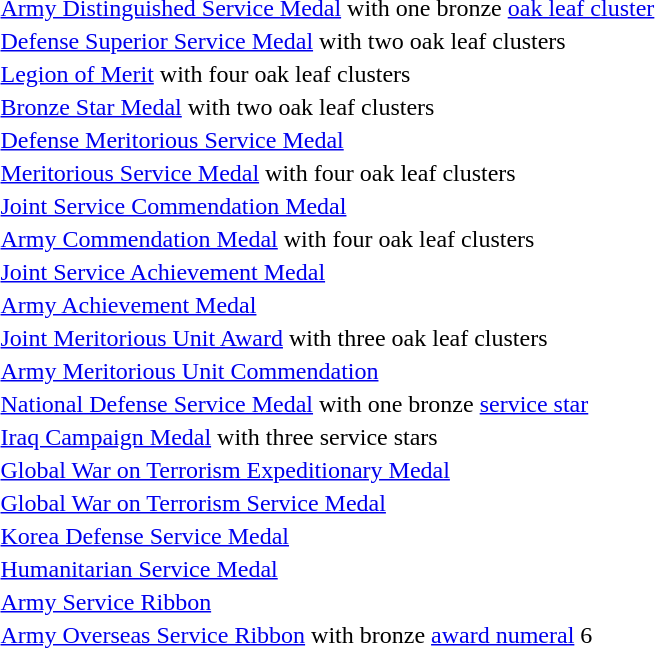<table>
<tr>
<td> <a href='#'>Army Distinguished Service Medal</a> with one bronze <a href='#'>oak leaf cluster</a></td>
</tr>
<tr>
<td><span></span><span></span> <a href='#'>Defense Superior Service Medal</a> with two oak leaf clusters</td>
</tr>
<tr>
<td><span></span><span></span><span></span><span></span> <a href='#'>Legion of Merit</a> with four oak leaf clusters</td>
</tr>
<tr>
<td><span></span><span></span> <a href='#'>Bronze Star Medal</a> with two oak leaf clusters</td>
</tr>
<tr>
<td> <a href='#'>Defense Meritorious Service Medal</a></td>
</tr>
<tr>
<td><span></span><span></span><span></span><span></span> <a href='#'>Meritorious Service Medal</a> with four oak leaf clusters</td>
</tr>
<tr>
<td> <a href='#'>Joint Service Commendation Medal</a></td>
</tr>
<tr>
<td><span></span><span></span><span></span><span></span> <a href='#'>Army Commendation Medal</a> with four oak leaf clusters</td>
</tr>
<tr>
<td> <a href='#'>Joint Service Achievement Medal</a></td>
</tr>
<tr>
<td> <a href='#'>Army Achievement Medal</a></td>
</tr>
<tr>
<td><span></span><span></span><span></span> <a href='#'>Joint Meritorious Unit Award</a> with three oak leaf clusters</td>
</tr>
<tr>
<td> <a href='#'>Army Meritorious Unit Commendation</a></td>
</tr>
<tr>
<td> <a href='#'>National Defense Service Medal</a> with one bronze <a href='#'>service star</a></td>
</tr>
<tr>
<td><span></span><span></span><span></span> <a href='#'>Iraq Campaign Medal</a> with three service stars</td>
</tr>
<tr>
<td> <a href='#'>Global War on Terrorism Expeditionary Medal</a></td>
</tr>
<tr>
<td> <a href='#'>Global War on Terrorism Service Medal</a></td>
</tr>
<tr>
<td> <a href='#'>Korea Defense Service Medal</a></td>
</tr>
<tr>
<td> <a href='#'>Humanitarian Service Medal</a></td>
</tr>
<tr>
<td> <a href='#'>Army Service Ribbon</a></td>
</tr>
<tr>
<td><span></span> <a href='#'>Army Overseas Service Ribbon</a> with bronze <a href='#'>award numeral</a> 6</td>
</tr>
</table>
